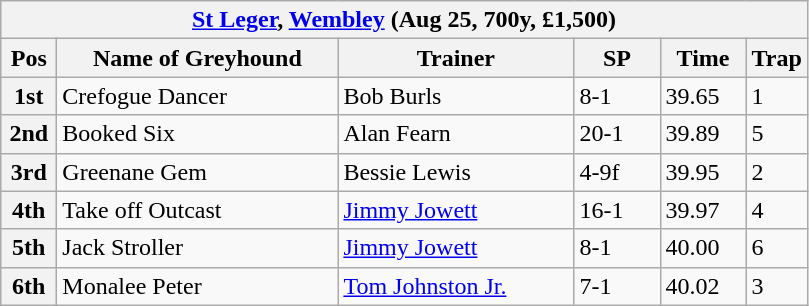<table class="wikitable">
<tr>
<th colspan="6"><a href='#'>St Leger</a>, <a href='#'>Wembley</a> (Aug 25, 700y, £1,500)</th>
</tr>
<tr>
<th width=30>Pos</th>
<th width=180>Name of Greyhound</th>
<th width=150>Trainer</th>
<th width=50>SP</th>
<th width=50>Time</th>
<th width=30>Trap</th>
</tr>
<tr>
<th>1st</th>
<td>Crefogue Dancer</td>
<td>Bob Burls</td>
<td>8-1</td>
<td>39.65</td>
<td>1</td>
</tr>
<tr>
<th>2nd</th>
<td>Booked Six</td>
<td>Alan Fearn</td>
<td>20-1</td>
<td>39.89</td>
<td>5</td>
</tr>
<tr>
<th>3rd</th>
<td>Greenane Gem</td>
<td>Bessie Lewis</td>
<td>4-9f</td>
<td>39.95</td>
<td>2</td>
</tr>
<tr>
<th>4th</th>
<td>Take off Outcast</td>
<td><a href='#'>Jimmy Jowett</a></td>
<td>16-1</td>
<td>39.97</td>
<td>4</td>
</tr>
<tr>
<th>5th</th>
<td>Jack Stroller</td>
<td><a href='#'>Jimmy Jowett</a></td>
<td>8-1</td>
<td>40.00</td>
<td>6</td>
</tr>
<tr>
<th>6th</th>
<td>Monalee Peter</td>
<td><a href='#'>Tom Johnston Jr.</a></td>
<td>7-1</td>
<td>40.02</td>
<td>3</td>
</tr>
</table>
